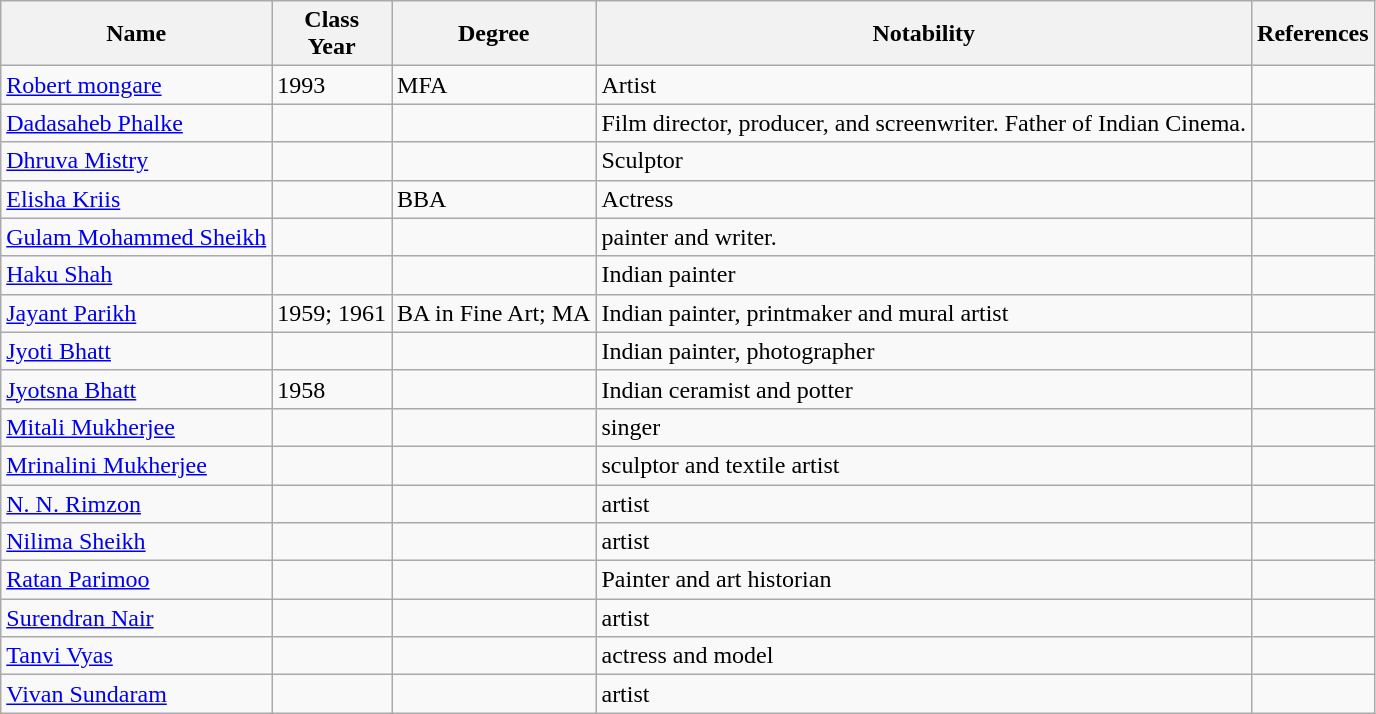<table class="wikitable">
<tr>
<th>Name</th>
<th>Class<br>Year</th>
<th>Degree</th>
<th>Notability</th>
<th>References</th>
</tr>
<tr>
<td><a href='#'>Robert mongare</a></td>
<td>1993</td>
<td>MFA</td>
<td>Artist</td>
<td></td>
</tr>
<tr>
<td><a href='#'>Dadasaheb Phalke</a></td>
<td></td>
<td></td>
<td>Film director, producer, and screenwriter. Father of Indian Cinema.</td>
<td></td>
</tr>
<tr>
<td><a href='#'>Dhruva Mistry</a></td>
<td></td>
<td></td>
<td>Sculptor</td>
<td></td>
</tr>
<tr>
<td><a href='#'>Elisha Kriis</a></td>
<td></td>
<td>BBA</td>
<td>Actress</td>
<td></td>
</tr>
<tr>
<td><a href='#'>Gulam Mohammed Sheikh</a></td>
<td></td>
<td></td>
<td>painter and writer.</td>
<td></td>
</tr>
<tr>
<td><a href='#'>Haku Shah</a></td>
<td></td>
<td></td>
<td>Indian painter</td>
<td></td>
</tr>
<tr>
<td><a href='#'>Jayant Parikh</a></td>
<td>1959; 1961</td>
<td>BA in Fine Art; MA</td>
<td>Indian painter, printmaker and mural artist</td>
<td></td>
</tr>
<tr>
<td><a href='#'>Jyoti Bhatt</a></td>
<td></td>
<td></td>
<td>Indian painter, photographer</td>
<td></td>
</tr>
<tr>
<td><a href='#'>Jyotsna Bhatt</a></td>
<td>1958</td>
<td></td>
<td>Indian ceramist and potter</td>
<td></td>
</tr>
<tr>
<td><a href='#'>Mitali Mukherjee</a></td>
<td></td>
<td></td>
<td>singer</td>
<td></td>
</tr>
<tr>
<td><a href='#'>Mrinalini Mukherjee</a></td>
<td></td>
<td></td>
<td>sculptor and textile artist</td>
<td></td>
</tr>
<tr>
<td><a href='#'>N. N. Rimzon</a></td>
<td></td>
<td></td>
<td>artist</td>
<td></td>
</tr>
<tr>
<td><a href='#'>Nilima Sheikh</a></td>
<td></td>
<td></td>
<td>artist</td>
<td></td>
</tr>
<tr>
<td><a href='#'>Ratan Parimoo</a></td>
<td></td>
<td></td>
<td>Painter and art historian</td>
<td></td>
</tr>
<tr>
<td><a href='#'>Surendran Nair</a></td>
<td></td>
<td></td>
<td>artist</td>
<td></td>
</tr>
<tr>
<td><a href='#'>Tanvi Vyas</a></td>
<td></td>
<td></td>
<td>actress and model</td>
<td></td>
</tr>
<tr>
<td><a href='#'>Vivan Sundaram</a></td>
<td></td>
<td></td>
<td>artist</td>
<td></td>
</tr>
</table>
